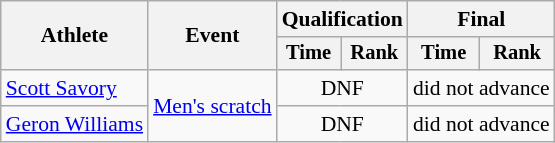<table class=wikitable style="font-size:90%">
<tr>
<th rowspan=2>Athlete</th>
<th rowspan=2>Event</th>
<th colspan=2>Qualification</th>
<th colspan=2>Final</th>
</tr>
<tr style="font-size:95%">
<th>Time</th>
<th>Rank</th>
<th>Time</th>
<th>Rank</th>
</tr>
<tr align=center>
<td align=left><a href='#'>Scott Savory</a></td>
<td align=left rowspan="2"><a href='#'>Men's scratch</a></td>
<td colspan=2>DNF</td>
<td colspan=2>did not advance</td>
</tr>
<tr align=center>
<td align=left><a href='#'>Geron Williams</a></td>
<td colspan=2>DNF</td>
<td colspan=2>did not advance</td>
</tr>
</table>
